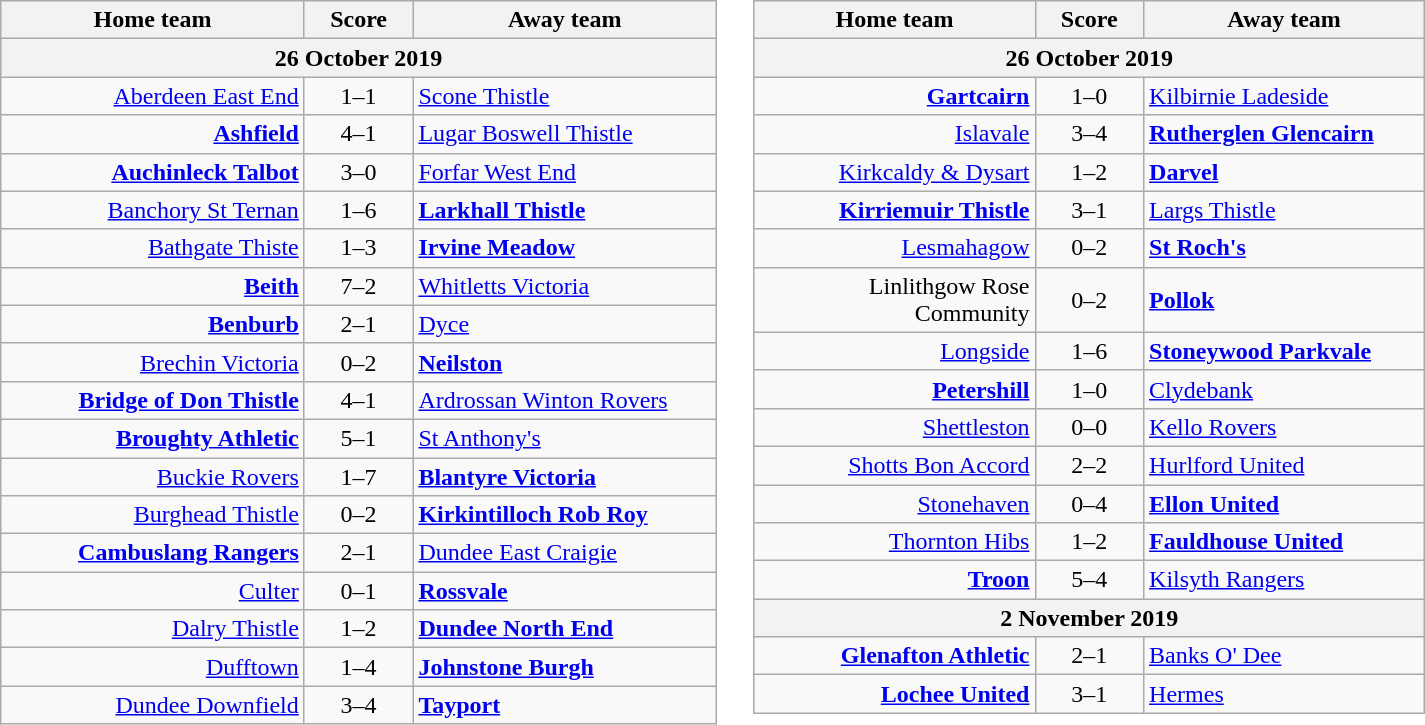<table border=0 cellpadding=4 cellspacing=0>
<tr>
<td valign="top"><br><table class="wikitable" style="border-collapse: collapse;">
<tr>
<th align="right" width="195">Home team</th>
<th align="center" width="65">Score</th>
<th align="left" width="195">Away team</th>
</tr>
<tr>
<th colspan="3" align="center">26 October 2019</th>
</tr>
<tr>
<td style="text-align:right;"><a href='#'>Aberdeen East End</a></td>
<td style="text-align:center;">1–1</td>
<td style="text-align:left;"><a href='#'>Scone Thistle</a></td>
</tr>
<tr>
<td style="text-align:right;"><strong><a href='#'>Ashfield</a></strong></td>
<td style="text-align:center;">4–1</td>
<td style="text-align:left;"><a href='#'>Lugar Boswell Thistle</a></td>
</tr>
<tr>
<td style="text-align:right;"><strong><a href='#'>Auchinleck Talbot</a></strong></td>
<td style="text-align:center;">3–0</td>
<td style="text-align:left;"><a href='#'>Forfar West End</a></td>
</tr>
<tr>
<td style="text-align:right;"><a href='#'>Banchory St Ternan</a></td>
<td style="text-align:center;">1–6</td>
<td style="text-align:left;"><strong><a href='#'>Larkhall Thistle</a></strong></td>
</tr>
<tr>
<td style="text-align:right;"><a href='#'>Bathgate Thiste</a></td>
<td style="text-align:center;">1–3</td>
<td style="text-align:left;"><strong><a href='#'>Irvine Meadow</a></strong></td>
</tr>
<tr>
<td style="text-align:right;"><strong><a href='#'>Beith</a></strong></td>
<td style="text-align:center;">7–2</td>
<td style="text-align:left;"><a href='#'>Whitletts Victoria</a></td>
</tr>
<tr>
<td style="text-align:right;"><strong><a href='#'>Benburb</a></strong></td>
<td style="text-align:center;">2–1</td>
<td style="text-align:left;"><a href='#'>Dyce</a></td>
</tr>
<tr>
<td style="text-align:right;"><a href='#'>Brechin Victoria</a></td>
<td style="text-align:center;">0–2</td>
<td style="text-align:left;"><strong><a href='#'>Neilston</a></strong></td>
</tr>
<tr>
<td style="text-align:right;"><strong><a href='#'>Bridge of Don Thistle</a></strong></td>
<td style="text-align:center;">4–1</td>
<td style="text-align:left;"><a href='#'>Ardrossan Winton Rovers</a></td>
</tr>
<tr>
<td style="text-align:right;"><strong><a href='#'>Broughty Athletic</a></strong></td>
<td style="text-align:center;">5–1</td>
<td style="text-align:left;"><a href='#'>St Anthony's</a></td>
</tr>
<tr>
<td style="text-align:right;"><a href='#'>Buckie Rovers</a></td>
<td style="text-align:center;">1–7</td>
<td style="text-align:left;"><strong><a href='#'>Blantyre Victoria</a></strong></td>
</tr>
<tr>
<td style="text-align:right;"><a href='#'>Burghead Thistle</a></td>
<td style="text-align:center;">0–2</td>
<td style="text-align:left;"><strong><a href='#'>Kirkintilloch Rob Roy</a></strong></td>
</tr>
<tr>
<td style="text-align:right;"><strong><a href='#'>Cambuslang Rangers</a></strong></td>
<td style="text-align:center;">2–1</td>
<td style="text-align:left;"><a href='#'>Dundee East Craigie</a></td>
</tr>
<tr>
<td style="text-align:right;"><a href='#'>Culter</a></td>
<td style="text-align:center;">0–1</td>
<td style="text-align:left;"><strong><a href='#'>Rossvale</a></strong></td>
</tr>
<tr>
<td style="text-align:right;"><a href='#'>Dalry Thistle</a></td>
<td style="text-align:center;">1–2</td>
<td style="text-align:left;"><strong><a href='#'>Dundee North End</a></strong></td>
</tr>
<tr>
<td style="text-align:right;"><a href='#'>Dufftown</a></td>
<td style="text-align:center;">1–4</td>
<td style="text-align:left;"><strong><a href='#'>Johnstone Burgh</a></strong></td>
</tr>
<tr>
<td style="text-align:right;"><a href='#'>Dundee Downfield</a></td>
<td style="text-align:center;">3–4</td>
<td style="text-align:left;"><strong><a href='#'>Tayport</a></strong></td>
</tr>
</table>
</td>
<td valign="top"><br><table class="wikitable">
<tr>
<th align="right" width="180">Home team</th>
<th align="center" width="65">Score</th>
<th align="left" width="180">Away team</th>
</tr>
<tr>
<th colspan="3" align="center">26 October 2019</th>
</tr>
<tr>
<td style="text-align:right;"><strong><a href='#'>Gartcairn</a></strong></td>
<td style="text-align:center;">1–0</td>
<td style="text-align:left;"><a href='#'>Kilbirnie Ladeside</a></td>
</tr>
<tr>
<td style="text-align:right;"><a href='#'>Islavale</a></td>
<td style="text-align:center;">3–4</td>
<td style="text-align:left;"><strong><a href='#'>Rutherglen Glencairn</a></strong></td>
</tr>
<tr>
<td style="text-align:right;"><a href='#'>Kirkcaldy & Dysart</a></td>
<td style="text-align:center;">1–2</td>
<td style="text-align:left;"><strong><a href='#'>Darvel</a></strong></td>
</tr>
<tr>
<td style="text-align:right;"><strong><a href='#'>Kirriemuir Thistle</a></strong></td>
<td style="text-align:center;">3–1</td>
<td style="text-align:left;"><a href='#'>Largs Thistle</a></td>
</tr>
<tr>
<td style="text-align:right;"><a href='#'>Lesmahagow</a></td>
<td style="text-align:center;">0–2</td>
<td style="text-align:left;"><strong><a href='#'>St Roch's</a></strong></td>
</tr>
<tr>
<td style="text-align:right;">Linlithgow Rose Community</td>
<td style="text-align:center;">0–2</td>
<td style="text-align:left;"><strong><a href='#'>Pollok</a></strong></td>
</tr>
<tr>
<td style="text-align:right;"><a href='#'>Longside</a></td>
<td style="text-align:center;">1–6</td>
<td style="text-align:left;"><strong><a href='#'>Stoneywood Parkvale</a></strong></td>
</tr>
<tr>
<td style="text-align:right;"><strong><a href='#'>Petershill</a></strong></td>
<td style="text-align:center;">1–0</td>
<td style="text-align:left;"><a href='#'>Clydebank</a></td>
</tr>
<tr>
<td style="text-align:right;"><a href='#'>Shettleston</a></td>
<td style="text-align:center;">0–0</td>
<td style="text-align:left;"><a href='#'>Kello Rovers</a></td>
</tr>
<tr>
<td style="text-align:right;"><a href='#'>Shotts Bon Accord</a></td>
<td style="text-align:center;">2–2</td>
<td style="text-align:left;"><a href='#'>Hurlford United</a></td>
</tr>
<tr>
<td style="text-align:right;"><a href='#'>Stonehaven</a></td>
<td style="text-align:center;">0–4</td>
<td style="text-align:left;"><strong><a href='#'>Ellon United</a></strong></td>
</tr>
<tr>
<td style="text-align:right;"><a href='#'>Thornton Hibs</a></td>
<td style="text-align:center;">1–2</td>
<td style="text-align:left;"><strong><a href='#'>Fauldhouse United</a></strong></td>
</tr>
<tr>
<td style="text-align:right;"><strong><a href='#'>Troon</a></strong></td>
<td style="text-align:center;">5–4</td>
<td style="text-align:left;"><a href='#'>Kilsyth Rangers</a></td>
</tr>
<tr>
<th colspan="3" align="center">2 November 2019</th>
</tr>
<tr>
<td style="text-align:right;"><strong><a href='#'>Glenafton Athletic</a></strong></td>
<td style="text-align:center;">2–1</td>
<td style="text-align:left;"><a href='#'>Banks O' Dee</a></td>
</tr>
<tr>
<td style="text-align:right;"><strong><a href='#'>Lochee United</a></strong></td>
<td style="text-align:center;">3–1</td>
<td style="text-align:left;"><a href='#'>Hermes</a></td>
</tr>
</table>
</td>
</tr>
</table>
